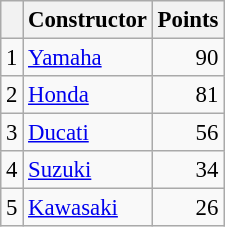<table class="wikitable" style="font-size: 95%;">
<tr>
<th></th>
<th>Constructor</th>
<th>Points</th>
</tr>
<tr>
<td align=center>1</td>
<td> <a href='#'>Yamaha</a></td>
<td align=right>90</td>
</tr>
<tr>
<td align=center>2</td>
<td> <a href='#'>Honda</a></td>
<td align=right>81</td>
</tr>
<tr>
<td align=center>3</td>
<td> <a href='#'>Ducati</a></td>
<td align=right>56</td>
</tr>
<tr>
<td align=center>4</td>
<td> <a href='#'>Suzuki</a></td>
<td align=right>34</td>
</tr>
<tr>
<td align=center>5</td>
<td> <a href='#'>Kawasaki</a></td>
<td align=right>26</td>
</tr>
</table>
